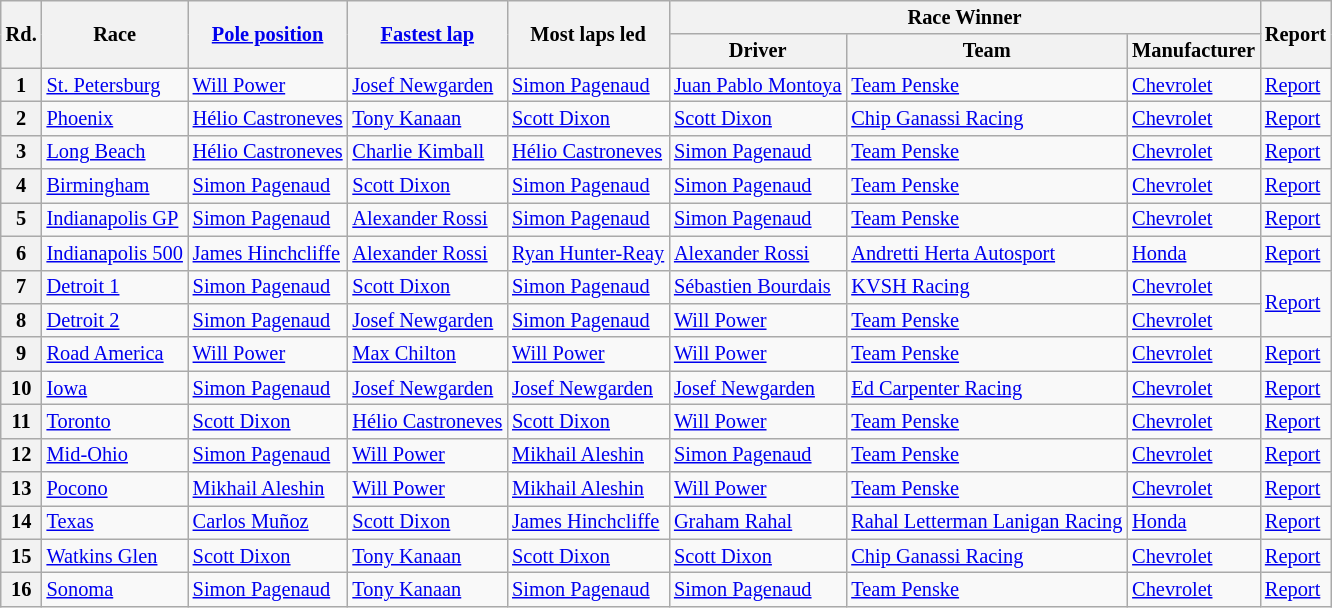<table class="wikitable" style="font-size: 85%; white-space: nowrap;">
<tr>
<th rowspan=2>Rd.</th>
<th rowspan=2>Race</th>
<th rowspan=2><a href='#'>Pole position</a></th>
<th rowspan=2><a href='#'>Fastest lap</a></th>
<th rowspan=2>Most laps led</th>
<th colspan=3>Race Winner</th>
<th rowspan=2>Report</th>
</tr>
<tr>
<th>Driver</th>
<th>Team</th>
<th>Manufacturer</th>
</tr>
<tr>
<th>1</th>
<td><a href='#'>St. Petersburg</a></td>
<td> <a href='#'>Will Power</a></td>
<td> <a href='#'>Josef Newgarden</a></td>
<td> <a href='#'>Simon Pagenaud</a></td>
<td> <a href='#'>Juan Pablo Montoya</a></td>
<td><a href='#'>Team Penske</a></td>
<td><a href='#'>Chevrolet</a></td>
<td><a href='#'>Report</a></td>
</tr>
<tr>
<th>2</th>
<td><a href='#'>Phoenix</a></td>
<td> <a href='#'>Hélio Castroneves</a></td>
<td> <a href='#'>Tony Kanaan</a></td>
<td> <a href='#'>Scott Dixon</a></td>
<td> <a href='#'>Scott Dixon</a></td>
<td><a href='#'>Chip Ganassi Racing</a></td>
<td><a href='#'>Chevrolet</a></td>
<td><a href='#'>Report</a></td>
</tr>
<tr>
<th>3</th>
<td><a href='#'>Long Beach</a></td>
<td> <a href='#'>Hélio Castroneves</a></td>
<td> <a href='#'>Charlie Kimball</a></td>
<td> <a href='#'>Hélio Castroneves</a></td>
<td> <a href='#'>Simon Pagenaud</a></td>
<td><a href='#'>Team Penske</a></td>
<td><a href='#'>Chevrolet</a></td>
<td><a href='#'>Report</a></td>
</tr>
<tr>
<th>4</th>
<td><a href='#'>Birmingham</a></td>
<td> <a href='#'>Simon Pagenaud</a></td>
<td> <a href='#'>Scott Dixon</a></td>
<td> <a href='#'>Simon Pagenaud</a></td>
<td> <a href='#'>Simon Pagenaud</a></td>
<td><a href='#'>Team Penske</a></td>
<td><a href='#'>Chevrolet</a></td>
<td><a href='#'>Report</a></td>
</tr>
<tr>
<th>5</th>
<td><a href='#'>Indianapolis GP</a></td>
<td> <a href='#'>Simon Pagenaud</a></td>
<td> <a href='#'>Alexander Rossi</a></td>
<td> <a href='#'>Simon Pagenaud</a></td>
<td> <a href='#'>Simon Pagenaud</a></td>
<td><a href='#'>Team Penske</a></td>
<td><a href='#'>Chevrolet</a></td>
<td><a href='#'>Report</a></td>
</tr>
<tr>
<th>6</th>
<td><a href='#'>Indianapolis&nbsp;500</a></td>
<td> <a href='#'>James Hinchcliffe</a></td>
<td> <a href='#'>Alexander Rossi</a></td>
<td> <a href='#'>Ryan Hunter-Reay</a></td>
<td> <a href='#'>Alexander Rossi</a></td>
<td><a href='#'>Andretti Herta Autosport</a></td>
<td><a href='#'>Honda</a></td>
<td><a href='#'>Report</a></td>
</tr>
<tr>
<th>7</th>
<td><a href='#'>Detroit 1</a></td>
<td> <a href='#'>Simon Pagenaud</a></td>
<td> <a href='#'>Scott Dixon</a></td>
<td> <a href='#'>Simon Pagenaud</a></td>
<td> <a href='#'>Sébastien Bourdais</a></td>
<td><a href='#'>KVSH Racing</a></td>
<td><a href='#'>Chevrolet</a></td>
<td rowspan=2><a href='#'>Report</a></td>
</tr>
<tr>
<th>8</th>
<td><a href='#'>Detroit 2</a></td>
<td> <a href='#'>Simon Pagenaud</a></td>
<td> <a href='#'>Josef Newgarden</a></td>
<td> <a href='#'>Simon Pagenaud</a></td>
<td> <a href='#'>Will Power</a></td>
<td><a href='#'>Team Penske</a></td>
<td><a href='#'>Chevrolet</a></td>
</tr>
<tr>
<th>9</th>
<td><a href='#'>Road America</a></td>
<td> <a href='#'>Will Power</a></td>
<td> <a href='#'>Max Chilton</a></td>
<td> <a href='#'>Will Power</a></td>
<td> <a href='#'>Will Power</a></td>
<td><a href='#'>Team Penske</a></td>
<td><a href='#'>Chevrolet</a></td>
<td><a href='#'>Report</a></td>
</tr>
<tr>
<th>10</th>
<td><a href='#'>Iowa</a></td>
<td> <a href='#'>Simon Pagenaud</a></td>
<td> <a href='#'>Josef Newgarden</a></td>
<td> <a href='#'>Josef Newgarden</a></td>
<td> <a href='#'>Josef Newgarden</a></td>
<td><a href='#'>Ed Carpenter Racing</a></td>
<td><a href='#'>Chevrolet</a></td>
<td><a href='#'>Report</a></td>
</tr>
<tr>
<th>11</th>
<td><a href='#'>Toronto</a></td>
<td> <a href='#'>Scott Dixon</a></td>
<td> <a href='#'>Hélio Castroneves</a></td>
<td> <a href='#'>Scott Dixon</a></td>
<td> <a href='#'>Will Power</a></td>
<td><a href='#'>Team Penske</a></td>
<td><a href='#'>Chevrolet</a></td>
<td><a href='#'>Report</a></td>
</tr>
<tr>
<th>12</th>
<td><a href='#'>Mid-Ohio</a></td>
<td> <a href='#'>Simon Pagenaud</a></td>
<td> <a href='#'>Will Power</a></td>
<td> <a href='#'>Mikhail Aleshin</a></td>
<td> <a href='#'>Simon Pagenaud</a></td>
<td><a href='#'>Team Penske</a></td>
<td><a href='#'>Chevrolet</a></td>
<td><a href='#'>Report</a></td>
</tr>
<tr>
<th>13</th>
<td><a href='#'>Pocono</a></td>
<td> <a href='#'>Mikhail Aleshin</a></td>
<td> <a href='#'>Will Power</a></td>
<td> <a href='#'>Mikhail Aleshin</a></td>
<td> <a href='#'>Will Power</a></td>
<td><a href='#'>Team Penske</a></td>
<td><a href='#'>Chevrolet</a></td>
<td><a href='#'>Report</a></td>
</tr>
<tr>
<th>14</th>
<td><a href='#'>Texas</a></td>
<td> <a href='#'>Carlos Muñoz</a></td>
<td> <a href='#'>Scott Dixon</a></td>
<td> <a href='#'>James Hinchcliffe</a></td>
<td> <a href='#'>Graham Rahal</a></td>
<td><a href='#'>Rahal Letterman Lanigan Racing</a></td>
<td><a href='#'>Honda</a></td>
<td><a href='#'>Report</a></td>
</tr>
<tr>
<th>15</th>
<td><a href='#'>Watkins Glen</a></td>
<td> <a href='#'>Scott Dixon</a></td>
<td> <a href='#'>Tony Kanaan</a></td>
<td> <a href='#'>Scott Dixon</a></td>
<td> <a href='#'>Scott Dixon</a></td>
<td><a href='#'>Chip Ganassi Racing</a></td>
<td><a href='#'>Chevrolet</a></td>
<td><a href='#'>Report</a></td>
</tr>
<tr>
<th>16</th>
<td><a href='#'>Sonoma</a></td>
<td> <a href='#'>Simon Pagenaud</a></td>
<td> <a href='#'>Tony Kanaan</a></td>
<td> <a href='#'>Simon Pagenaud</a></td>
<td> <a href='#'>Simon Pagenaud</a></td>
<td><a href='#'>Team Penske</a></td>
<td><a href='#'>Chevrolet</a></td>
<td><a href='#'>Report</a></td>
</tr>
</table>
